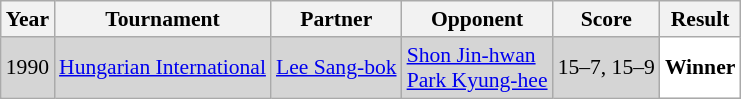<table class="sortable wikitable" style="font-size: 90%;">
<tr>
<th>Year</th>
<th>Tournament</th>
<th>Partner</th>
<th>Opponent</th>
<th>Score</th>
<th>Result</th>
</tr>
<tr style="background:#D5D5D5">
<td align="center">1990</td>
<td align="left"><a href='#'>Hungarian International</a></td>
<td align="left"> <a href='#'>Lee Sang-bok</a></td>
<td align="left"> <a href='#'>Shon Jin-hwan</a> <br>  <a href='#'>Park Kyung-hee</a></td>
<td align="left">15–7, 15–9</td>
<td style="text-align:left; background:white"> <strong>Winner</strong></td>
</tr>
</table>
